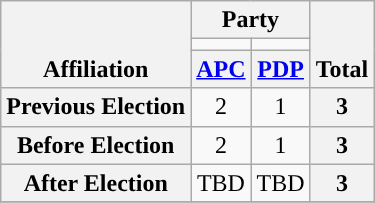<table class=wikitable style="text-align:center">
<tr style="vertical-align:bottom;">
<th rowspan=3>Affiliation</th>
<th colspan=2>Party</th>
<th rowspan=3>Total</th>
</tr>
<tr>
<td style="background-color:"></td>
<td style="background-color:"></td>
</tr>
<tr>
<th><a href='#'>APC</a></th>
<th><a href='#'>PDP</a></th>
</tr>
<tr>
<th>Previous Election</th>
<td>2</td>
<td>1</td>
<th>3</th>
</tr>
<tr>
<th>Before Election</th>
<td>2</td>
<td>1</td>
<th>3</th>
</tr>
<tr>
<th>After Election</th>
<td>TBD</td>
<td>TBD</td>
<th>3</th>
</tr>
<tr>
</tr>
</table>
